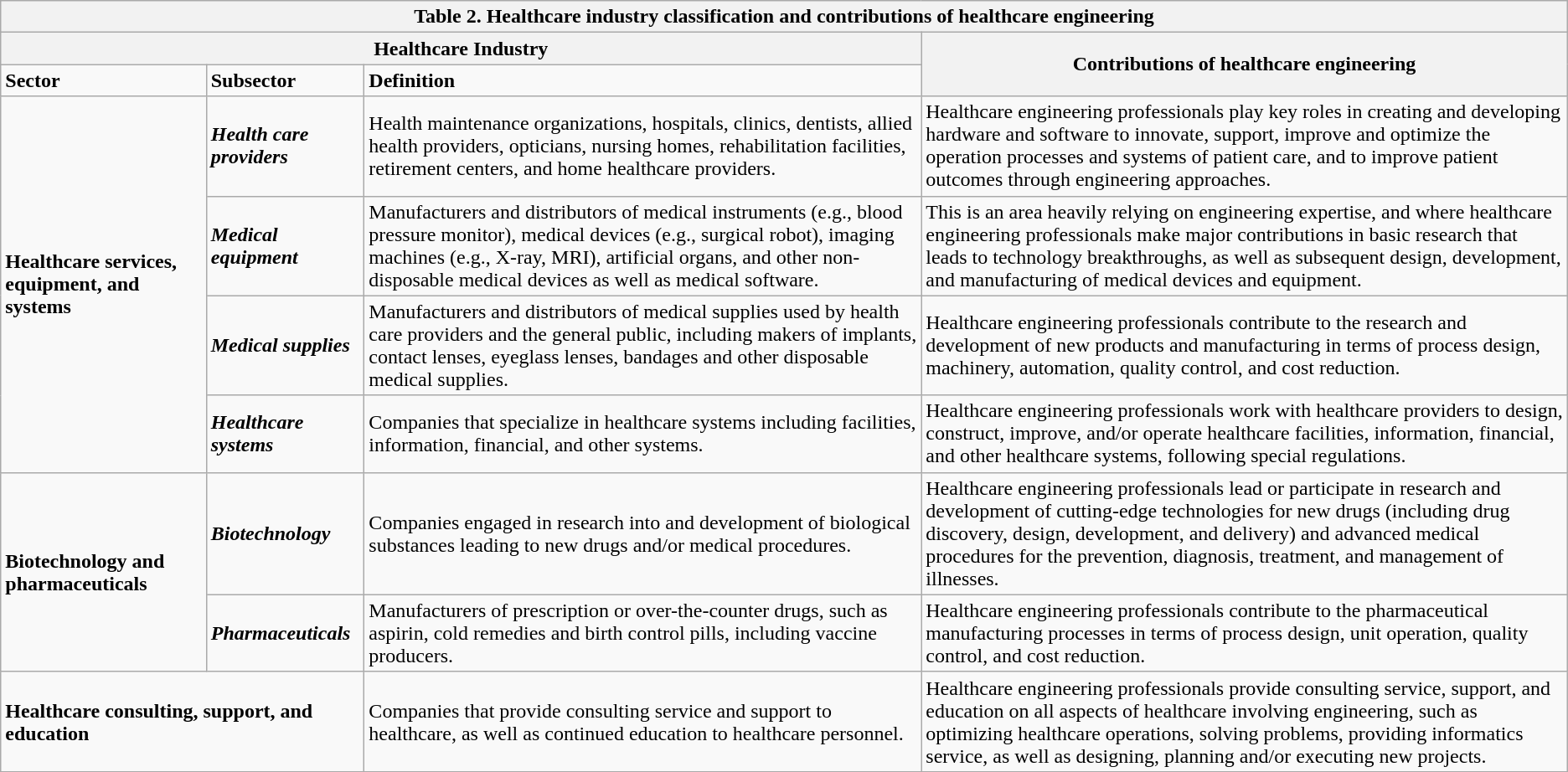<table class="wikitable">
<tr>
<th colspan="4">Table 2. Healthcare industry classification and contributions of healthcare engineering</th>
</tr>
<tr>
<th colspan="3"><strong>Healthcare Industry</strong></th>
<th rowspan="2"><strong>Contributions of healthcare engineering</strong></th>
</tr>
<tr>
<td><strong>Sector</strong></td>
<td><strong>Subsector</strong></td>
<td><strong>Definition</strong></td>
</tr>
<tr>
<td rowspan="4"><strong>Healthcare services, equipment, and systems</strong></td>
<td><strong><em>Health care providers</em></strong></td>
<td>Health maintenance organizations, hospitals, clinics, dentists, allied health providers, opticians, nursing homes, rehabilitation facilities, retirement centers, and home healthcare providers.</td>
<td>Healthcare engineering professionals play key roles in creating and developing hardware and software to innovate, support, improve and optimize the operation processes and systems of patient care, and to improve patient outcomes through engineering approaches.</td>
</tr>
<tr>
<td><strong><em>Medical equipment</em></strong></td>
<td>Manufacturers and distributors of medical instruments (e.g., blood pressure monitor), medical devices (e.g., surgical robot), imaging machines (e.g., X-ray, MRI), artificial organs, and other non-disposable medical devices as well as medical software.</td>
<td>This is an area heavily relying on engineering expertise, and where healthcare engineering professionals make major contributions in basic research that leads to technology breakthroughs, as well as subsequent design, development, and manufacturing of medical devices and equipment.</td>
</tr>
<tr>
<td><strong><em>Medical supplies</em></strong></td>
<td>Manufacturers and distributors of medical supplies used by health care providers and the general public, including makers of implants, contact lenses, eyeglass lenses, bandages and other disposable medical supplies.</td>
<td>Healthcare engineering professionals contribute to the research and development of new products and manufacturing in terms of process design, machinery, automation, quality control, and cost reduction.</td>
</tr>
<tr>
<td><strong><em>Healthcare systems</em></strong></td>
<td>Companies that specialize in healthcare systems including facilities, information, financial, and other systems.</td>
<td>Healthcare engineering professionals work with healthcare providers to design, construct, improve, and/or operate healthcare facilities, information, financial, and other healthcare systems, following special regulations.</td>
</tr>
<tr>
<td rowspan="2"><strong>Biotechnology and pharmaceuticals</strong></td>
<td><strong><em>Biotechnology</em></strong></td>
<td>Companies engaged in research into and development of biological substances leading to new drugs and/or medical procedures.</td>
<td>Healthcare engineering professionals lead or participate in research and development of cutting-edge technologies for new drugs (including drug discovery, design, development, and delivery) and advanced medical procedures for the prevention, diagnosis, treatment, and management of illnesses.</td>
</tr>
<tr>
<td><strong><em>Pharmaceuticals</em></strong></td>
<td>Manufacturers of prescription or over-the-counter drugs, such as aspirin, cold remedies and birth control pills, including vaccine producers.</td>
<td>Healthcare engineering professionals contribute to the pharmaceutical manufacturing processes in terms of process design, unit operation, quality control, and cost reduction.</td>
</tr>
<tr>
<td colspan="2"><strong>Healthcare consulting, support, and education</strong></td>
<td>Companies that provide consulting service and support to healthcare, as well as continued education to healthcare personnel.</td>
<td>Healthcare engineering professionals provide consulting service, support, and education on all aspects of healthcare involving engineering, such as optimizing healthcare operations, solving problems, providing informatics service, as well as designing, planning and/or executing new projects.</td>
</tr>
</table>
